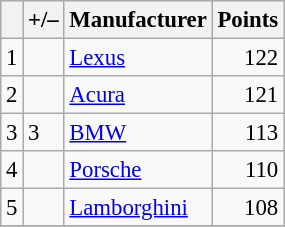<table class="wikitable" style="font-size: 95%;">
<tr>
<th scope="col"></th>
<th scope="col">+/–</th>
<th scope="col">Manufacturer</th>
<th scope="col">Points</th>
</tr>
<tr>
<td align=center>1</td>
<td align="left"></td>
<td> <a href='#'>Lexus</a></td>
<td align=right>122</td>
</tr>
<tr>
<td align=center>2</td>
<td align="left"></td>
<td> <a href='#'>Acura</a></td>
<td align=right>121</td>
</tr>
<tr>
<td align=center>3</td>
<td align="left"> 3</td>
<td> <a href='#'>BMW</a></td>
<td align=right>113</td>
</tr>
<tr>
<td align=center>4</td>
<td align="left"></td>
<td> <a href='#'>Porsche</a></td>
<td align=right>110</td>
</tr>
<tr>
<td align=center>5</td>
<td align="left"></td>
<td> <a href='#'>Lamborghini</a></td>
<td align=right>108</td>
</tr>
<tr>
</tr>
</table>
